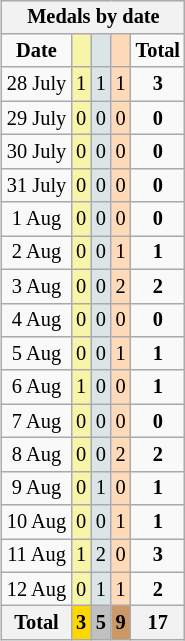<table class="wikitable" style="font-size:85%; float:right">
<tr bgcolor="#efefef">
<th colspan=6>Medals by date</th>
</tr>
<tr align=center>
<td><strong>Date</strong></td>
<td bgcolor=#f7f6a8></td>
<td bgcolor=#dce5e5></td>
<td bgcolor=#ffdab9></td>
<td><strong>Total</strong></td>
</tr>
<tr align=center>
<td>28 July</td>
<td style="background:#F7F6A8;">1</td>
<td style="background:#DCE5E5;">1</td>
<td style="background:#FFDAB9;">1</td>
<td><strong>3</strong></td>
</tr>
<tr align=center>
<td>29 July</td>
<td style="background:#F7F6A8;">0</td>
<td style="background:#DCE5E5;">0</td>
<td style="background:#FFDAB9;">0</td>
<td><strong>0</strong></td>
</tr>
<tr align=center>
<td>30 July</td>
<td style="background:#F7F6A8;">0</td>
<td style="background:#DCE5E5;">0</td>
<td style="background:#FFDAB9;">0</td>
<td><strong>0</strong></td>
</tr>
<tr align=center>
<td>31 July</td>
<td style="background:#F7F6A8;">0</td>
<td style="background:#DCE5E5;">0</td>
<td style="background:#FFDAB9;">0</td>
<td><strong>0</strong></td>
</tr>
<tr align=center>
<td>1 Aug</td>
<td style="background:#F7F6A8;">0</td>
<td style="background:#DCE5E5;">0</td>
<td style="background:#FFDAB9;">0</td>
<td><strong>0</strong></td>
</tr>
<tr align=center>
<td>2 Aug</td>
<td style="background:#F7F6A8;">0</td>
<td style="background:#DCE5E5;">0</td>
<td style="background:#FFDAB9;">1</td>
<td><strong>1</strong></td>
</tr>
<tr align=center>
<td>3 Aug</td>
<td style="background:#F7F6A8;">0</td>
<td style="background:#DCE5E5;">0</td>
<td style="background:#FFDAB9;">2</td>
<td><strong>2</strong></td>
</tr>
<tr align=center>
<td>4 Aug</td>
<td style="background:#F7F6A8;">0</td>
<td style="background:#DCE5E5;">0</td>
<td style="background:#FFDAB9;">0</td>
<td><strong>0</strong></td>
</tr>
<tr align=center>
<td>5 Aug</td>
<td style="background:#F7F6A8;">0</td>
<td style="background:#DCE5E5;">0</td>
<td style="background:#FFDAB9;">1</td>
<td><strong>1</strong></td>
</tr>
<tr align=center>
<td>6 Aug</td>
<td style="background:#F7F6A8;">1</td>
<td style="background:#DCE5E5;">0</td>
<td style="background:#FFDAB9;">0</td>
<td><strong>1</strong></td>
</tr>
<tr align=center>
<td>7 Aug</td>
<td style="background:#F7F6A8;">0</td>
<td style="background:#DCE5E5;">0</td>
<td style="background:#FFDAB9;">0</td>
<td><strong>0</strong></td>
</tr>
<tr align=center>
<td>8 Aug</td>
<td style="background:#F7F6A8;">0</td>
<td style="background:#DCE5E5;">0</td>
<td style="background:#FFDAB9;">2</td>
<td><strong>2</strong></td>
</tr>
<tr align=center>
<td>9 Aug</td>
<td style="background:#F7F6A8;">0</td>
<td style="background:#DCE5E5;">1</td>
<td style="background:#FFDAB9;">0</td>
<td><strong>1</strong></td>
</tr>
<tr align=center>
<td>10 Aug</td>
<td style="background:#F7F6A8;">0</td>
<td style="background:#DCE5E5;">0</td>
<td style="background:#FFDAB9;">1</td>
<td><strong>1</strong></td>
</tr>
<tr align=center>
<td>11 Aug</td>
<td style="background:#F7F6A8;">1</td>
<td style="background:#DCE5E5;">2</td>
<td style="background:#FFDAB9;">0</td>
<td><strong>3</strong></td>
</tr>
<tr align=center>
<td>12 Aug</td>
<td style="background:#F7F6A8;">0</td>
<td style="background:#DCE5E5;">1</td>
<td style="background:#FFDAB9;">1</td>
<td><strong>2</strong></td>
</tr>
<tr align=center>
<th>Total</th>
<th style="background:gold;">3</th>
<th style="background:silver;">5</th>
<th style="background:#c96;">9</th>
<th>17</th>
</tr>
</table>
